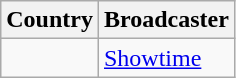<table class="wikitable">
<tr>
<th align=center>Country</th>
<th align=center>Broadcaster</th>
</tr>
<tr>
<td></td>
<td><a href='#'>Showtime</a></td>
</tr>
</table>
